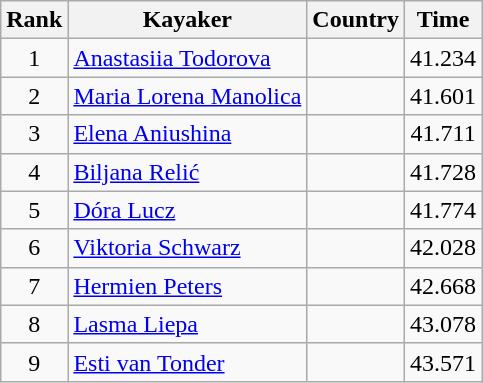<table class="wikitable" style="text-align:center">
<tr>
<th>Rank</th>
<th>Kayaker</th>
<th>Country</th>
<th>Time</th>
</tr>
<tr>
<td>1</td>
<td align="left"><a href='#'>Anastasiia Todorova</a></td>
<td align="left"></td>
<td>41.234</td>
</tr>
<tr>
<td>2</td>
<td align="left"><a href='#'>Maria Lorena Manolica</a></td>
<td align="left"></td>
<td>41.601</td>
</tr>
<tr>
<td>3</td>
<td align="left"><a href='#'>Elena Aniushina</a></td>
<td align="left"></td>
<td>41.711</td>
</tr>
<tr>
<td>4</td>
<td align="left"><a href='#'>Biljana Relić</a></td>
<td align="left"></td>
<td>41.728</td>
</tr>
<tr>
<td>5</td>
<td align="left"><a href='#'>Dóra Lucz</a></td>
<td align="left"></td>
<td>41.774</td>
</tr>
<tr>
<td>6</td>
<td align="left"><a href='#'>Viktoria Schwarz</a></td>
<td align="left"></td>
<td>42.028</td>
</tr>
<tr>
<td>7</td>
<td align="left"><a href='#'>Hermien Peters</a></td>
<td align="left"></td>
<td>42.668</td>
</tr>
<tr>
<td>8</td>
<td align="left"><a href='#'>Lasma Liepa</a></td>
<td align="left"></td>
<td>43.078</td>
</tr>
<tr>
<td>9</td>
<td align="left"><a href='#'>Esti van Tonder</a></td>
<td align="left"></td>
<td>43.571</td>
</tr>
</table>
